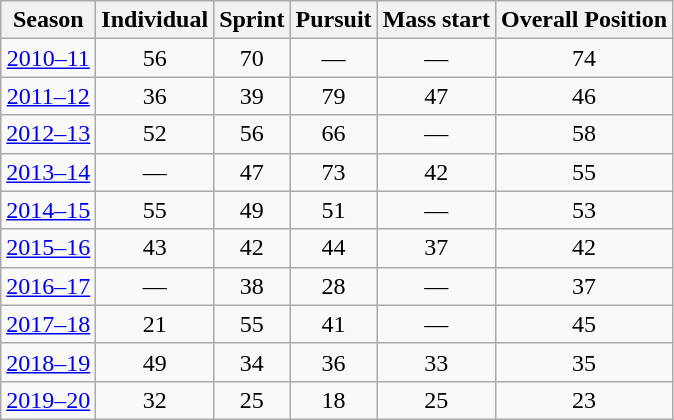<table class="wikitable sortable" style="text-align: center;">
<tr>
<th>Season</th>
<th>Individual</th>
<th>Sprint</th>
<th>Pursuit</th>
<th>Mass start</th>
<th>Overall Position</th>
</tr>
<tr>
<td><a href='#'>2010–11</a></td>
<td>56</td>
<td>70</td>
<td>—</td>
<td>—</td>
<td>74</td>
</tr>
<tr>
<td><a href='#'>2011–12</a></td>
<td>36</td>
<td>39</td>
<td>79</td>
<td>47</td>
<td>46</td>
</tr>
<tr>
<td><a href='#'>2012–13</a></td>
<td>52</td>
<td>56</td>
<td>66</td>
<td>—</td>
<td>58</td>
</tr>
<tr>
<td><a href='#'>2013–14</a></td>
<td>—</td>
<td>47</td>
<td>73</td>
<td>42</td>
<td>55</td>
</tr>
<tr>
<td><a href='#'>2014–15</a></td>
<td>55</td>
<td>49</td>
<td>51</td>
<td>—</td>
<td>53</td>
</tr>
<tr>
<td><a href='#'>2015–16</a></td>
<td>43</td>
<td>42</td>
<td>44</td>
<td>37</td>
<td>42</td>
</tr>
<tr>
<td><a href='#'>2016–17</a></td>
<td>—</td>
<td>38</td>
<td>28</td>
<td>—</td>
<td>37</td>
</tr>
<tr>
<td><a href='#'>2017–18</a></td>
<td>21</td>
<td>55</td>
<td>41</td>
<td>—</td>
<td>45</td>
</tr>
<tr>
<td><a href='#'>2018–19</a></td>
<td>49</td>
<td>34</td>
<td>36</td>
<td>33</td>
<td>35</td>
</tr>
<tr>
<td><a href='#'>2019–20</a></td>
<td>32</td>
<td>25</td>
<td>18</td>
<td>25</td>
<td>23</td>
</tr>
</table>
